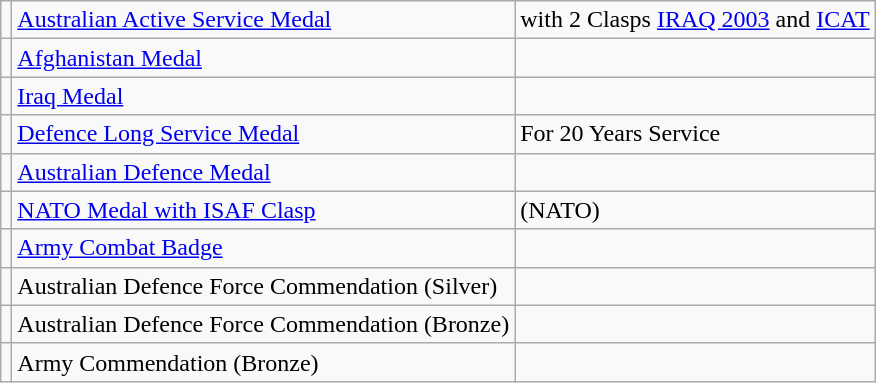<table class="wikitable">
<tr>
<td></td>
<td><a href='#'>Australian Active Service Medal</a></td>
<td>with 2 Clasps <a href='#'>IRAQ 2003</a> and <a href='#'>ICAT</a></td>
</tr>
<tr>
<td></td>
<td><a href='#'>Afghanistan Medal</a></td>
<td></td>
</tr>
<tr>
<td></td>
<td><a href='#'>Iraq Medal</a></td>
<td></td>
</tr>
<tr>
<td></td>
<td><a href='#'>Defence Long Service Medal</a></td>
<td>For 20 Years Service</td>
</tr>
<tr>
<td></td>
<td><a href='#'>Australian Defence Medal</a></td>
<td></td>
</tr>
<tr>
<td></td>
<td><a href='#'>NATO Medal with ISAF Clasp</a></td>
<td>(NATO)</td>
</tr>
<tr>
<td></td>
<td><a href='#'>Army Combat Badge</a></td>
<td></td>
</tr>
<tr>
<td></td>
<td>Australian Defence Force Commendation (Silver)</td>
<td></td>
</tr>
<tr>
<td></td>
<td>Australian Defence Force Commendation (Bronze)</td>
<td></td>
</tr>
<tr>
<td></td>
<td>Army Commendation (Bronze)</td>
<td></td>
</tr>
</table>
